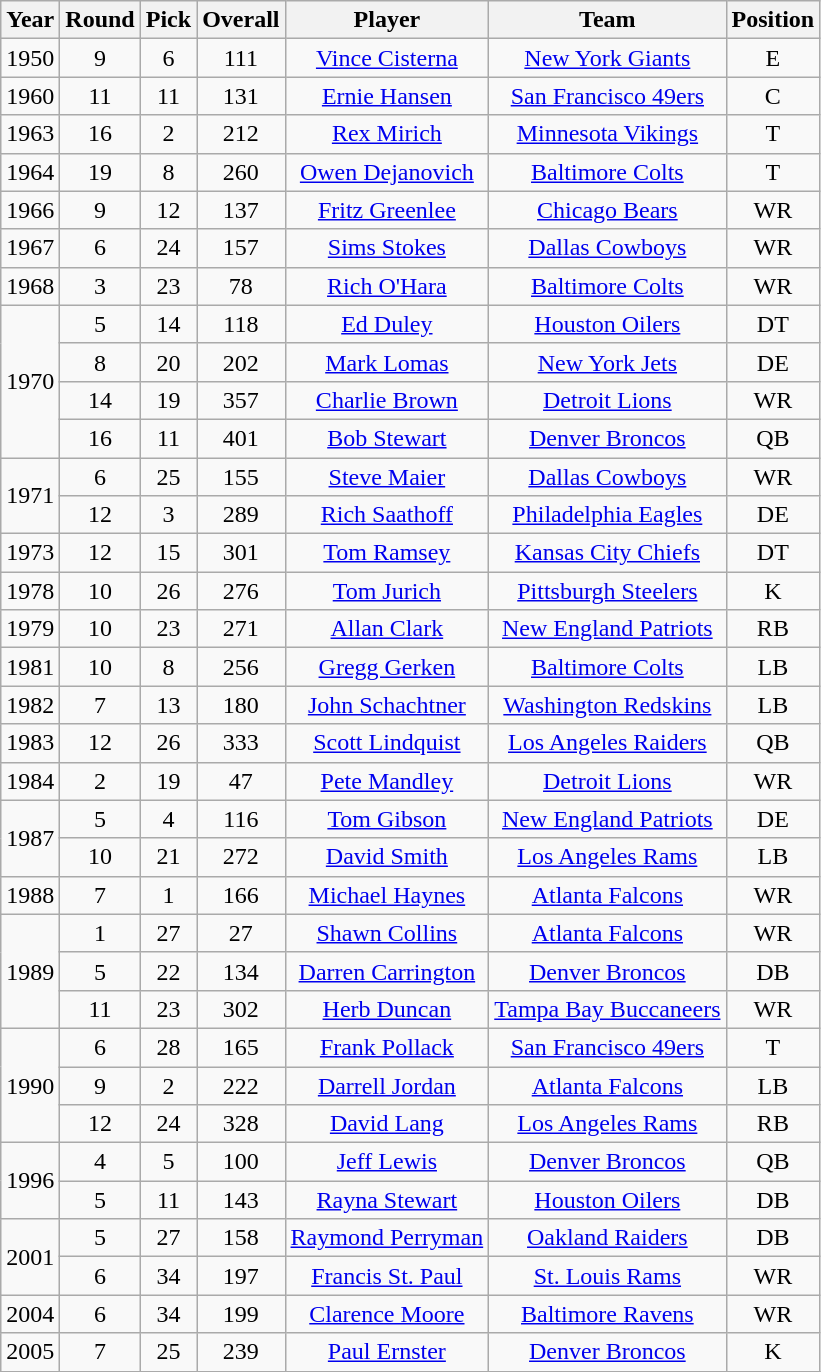<table class="wikitable sortable" style="text-align: center;">
<tr>
<th>Year</th>
<th>Round</th>
<th>Pick</th>
<th>Overall</th>
<th>Player</th>
<th>Team</th>
<th>Position</th>
</tr>
<tr>
<td>1950</td>
<td>9</td>
<td>6</td>
<td>111</td>
<td><a href='#'>Vince Cisterna</a></td>
<td><a href='#'>New York Giants</a></td>
<td>E</td>
</tr>
<tr>
<td>1960</td>
<td>11</td>
<td>11</td>
<td>131</td>
<td><a href='#'>Ernie Hansen</a></td>
<td><a href='#'>San Francisco 49ers</a></td>
<td>C</td>
</tr>
<tr>
<td>1963</td>
<td>16</td>
<td>2</td>
<td>212</td>
<td><a href='#'>Rex Mirich</a></td>
<td><a href='#'>Minnesota Vikings</a></td>
<td>T</td>
</tr>
<tr>
<td>1964</td>
<td>19</td>
<td>8</td>
<td>260</td>
<td><a href='#'>Owen Dejanovich</a></td>
<td><a href='#'>Baltimore Colts</a></td>
<td>T</td>
</tr>
<tr>
<td>1966</td>
<td>9</td>
<td>12</td>
<td>137</td>
<td><a href='#'>Fritz Greenlee</a></td>
<td><a href='#'>Chicago Bears</a></td>
<td>WR</td>
</tr>
<tr>
<td>1967</td>
<td>6</td>
<td>24</td>
<td>157</td>
<td><a href='#'>Sims Stokes</a></td>
<td><a href='#'>Dallas Cowboys</a></td>
<td>WR</td>
</tr>
<tr>
<td>1968</td>
<td>3</td>
<td>23</td>
<td>78</td>
<td><a href='#'>Rich O'Hara</a></td>
<td><a href='#'>Baltimore Colts</a></td>
<td>WR</td>
</tr>
<tr>
<td rowspan="4">1970</td>
<td>5</td>
<td>14</td>
<td>118</td>
<td><a href='#'>Ed Duley</a></td>
<td><a href='#'>Houston Oilers</a></td>
<td>DT</td>
</tr>
<tr>
<td>8</td>
<td>20</td>
<td>202</td>
<td><a href='#'>Mark Lomas</a></td>
<td><a href='#'>New York Jets</a></td>
<td>DE</td>
</tr>
<tr>
<td>14</td>
<td>19</td>
<td>357</td>
<td><a href='#'>Charlie Brown</a></td>
<td><a href='#'>Detroit Lions</a></td>
<td>WR</td>
</tr>
<tr>
<td>16</td>
<td>11</td>
<td>401</td>
<td><a href='#'>Bob Stewart</a></td>
<td><a href='#'>Denver Broncos</a></td>
<td>QB</td>
</tr>
<tr>
<td rowspan="2">1971</td>
<td>6</td>
<td>25</td>
<td>155</td>
<td><a href='#'>Steve Maier</a></td>
<td><a href='#'>Dallas Cowboys</a></td>
<td>WR</td>
</tr>
<tr>
<td>12</td>
<td>3</td>
<td>289</td>
<td><a href='#'>Rich Saathoff</a></td>
<td><a href='#'>Philadelphia Eagles</a></td>
<td>DE</td>
</tr>
<tr>
<td>1973</td>
<td>12</td>
<td>15</td>
<td>301</td>
<td><a href='#'>Tom Ramsey</a></td>
<td><a href='#'>Kansas City Chiefs</a></td>
<td>DT</td>
</tr>
<tr>
<td>1978</td>
<td>10</td>
<td>26</td>
<td>276</td>
<td><a href='#'>Tom Jurich</a></td>
<td><a href='#'>Pittsburgh Steelers</a></td>
<td>K</td>
</tr>
<tr>
<td>1979</td>
<td>10</td>
<td>23</td>
<td>271</td>
<td><a href='#'>Allan Clark</a></td>
<td><a href='#'>New England Patriots</a></td>
<td>RB</td>
</tr>
<tr>
<td>1981</td>
<td>10</td>
<td>8</td>
<td>256</td>
<td><a href='#'>Gregg Gerken</a></td>
<td><a href='#'>Baltimore Colts</a></td>
<td>LB</td>
</tr>
<tr>
<td>1982</td>
<td>7</td>
<td>13</td>
<td>180</td>
<td><a href='#'>John Schachtner</a></td>
<td><a href='#'>Washington Redskins</a></td>
<td>LB</td>
</tr>
<tr>
<td>1983</td>
<td>12</td>
<td>26</td>
<td>333</td>
<td><a href='#'>Scott Lindquist</a></td>
<td><a href='#'>Los Angeles Raiders</a></td>
<td>QB</td>
</tr>
<tr>
<td>1984</td>
<td>2</td>
<td>19</td>
<td>47</td>
<td><a href='#'>Pete Mandley</a></td>
<td><a href='#'>Detroit Lions</a></td>
<td>WR</td>
</tr>
<tr>
<td rowspan="2">1987</td>
<td>5</td>
<td>4</td>
<td>116</td>
<td><a href='#'>Tom Gibson</a></td>
<td><a href='#'>New England Patriots</a></td>
<td>DE</td>
</tr>
<tr>
<td>10</td>
<td>21</td>
<td>272</td>
<td><a href='#'>David Smith</a></td>
<td><a href='#'>Los Angeles Rams</a></td>
<td>LB</td>
</tr>
<tr>
<td>1988</td>
<td>7</td>
<td>1</td>
<td>166</td>
<td><a href='#'>Michael Haynes</a></td>
<td><a href='#'>Atlanta Falcons</a></td>
<td>WR</td>
</tr>
<tr>
<td rowspan="3">1989</td>
<td>1</td>
<td>27</td>
<td>27</td>
<td><a href='#'>Shawn Collins</a></td>
<td><a href='#'>Atlanta Falcons</a></td>
<td>WR</td>
</tr>
<tr>
<td>5</td>
<td>22</td>
<td>134</td>
<td><a href='#'>Darren Carrington</a></td>
<td><a href='#'>Denver Broncos</a></td>
<td>DB</td>
</tr>
<tr>
<td>11</td>
<td>23</td>
<td>302</td>
<td><a href='#'>Herb Duncan</a></td>
<td><a href='#'>Tampa Bay Buccaneers</a></td>
<td>WR</td>
</tr>
<tr>
<td rowspan="3">1990</td>
<td>6</td>
<td>28</td>
<td>165</td>
<td><a href='#'>Frank Pollack</a></td>
<td><a href='#'>San Francisco 49ers</a></td>
<td>T</td>
</tr>
<tr>
<td>9</td>
<td>2</td>
<td>222</td>
<td><a href='#'>Darrell Jordan</a></td>
<td><a href='#'>Atlanta Falcons</a></td>
<td>LB</td>
</tr>
<tr>
<td>12</td>
<td>24</td>
<td>328</td>
<td><a href='#'>David Lang</a></td>
<td><a href='#'>Los Angeles Rams</a></td>
<td>RB</td>
</tr>
<tr>
<td rowspan="2">1996</td>
<td>4</td>
<td>5</td>
<td>100</td>
<td><a href='#'>Jeff Lewis</a></td>
<td><a href='#'>Denver Broncos</a></td>
<td>QB</td>
</tr>
<tr>
<td>5</td>
<td>11</td>
<td>143</td>
<td><a href='#'>Rayna Stewart</a></td>
<td><a href='#'>Houston Oilers</a></td>
<td>DB</td>
</tr>
<tr>
<td rowspan="2">2001</td>
<td>5</td>
<td>27</td>
<td>158</td>
<td><a href='#'>Raymond Perryman</a></td>
<td><a href='#'>Oakland Raiders</a></td>
<td>DB</td>
</tr>
<tr>
<td>6</td>
<td>34</td>
<td>197</td>
<td><a href='#'>Francis St. Paul</a></td>
<td><a href='#'>St. Louis Rams</a></td>
<td>WR</td>
</tr>
<tr>
<td>2004</td>
<td>6</td>
<td>34</td>
<td>199</td>
<td><a href='#'>Clarence Moore</a></td>
<td><a href='#'>Baltimore Ravens</a></td>
<td>WR</td>
</tr>
<tr>
<td>2005</td>
<td>7</td>
<td>25</td>
<td>239</td>
<td><a href='#'>Paul Ernster</a></td>
<td><a href='#'>Denver Broncos</a></td>
<td>K</td>
</tr>
<tr>
</tr>
</table>
